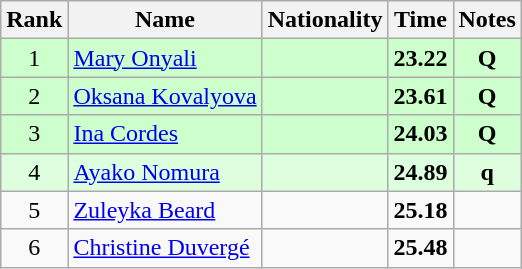<table class="wikitable sortable" style="text-align:center">
<tr>
<th>Rank</th>
<th>Name</th>
<th>Nationality</th>
<th>Time</th>
<th>Notes</th>
</tr>
<tr bgcolor=ccffcc>
<td>1</td>
<td align=left><a href='#'>Mary Onyali</a></td>
<td align=left></td>
<td><strong>23.22</strong></td>
<td><strong>Q</strong></td>
</tr>
<tr bgcolor=ccffcc>
<td>2</td>
<td align=left><a href='#'>Oksana Kovalyova</a></td>
<td align=left></td>
<td><strong>23.61</strong></td>
<td><strong>Q</strong></td>
</tr>
<tr bgcolor=ccffcc>
<td>3</td>
<td align=left><a href='#'>Ina Cordes</a></td>
<td align=left></td>
<td><strong>24.03</strong></td>
<td><strong>Q</strong></td>
</tr>
<tr bgcolor=ddffdd>
<td>4</td>
<td align=left><a href='#'>Ayako Nomura</a></td>
<td align=left></td>
<td><strong>24.89</strong></td>
<td><strong>q</strong></td>
</tr>
<tr>
<td>5</td>
<td align=left><a href='#'>Zuleyka Beard</a></td>
<td align=left></td>
<td><strong>25.18</strong></td>
<td></td>
</tr>
<tr>
<td>6</td>
<td align=left><a href='#'>Christine Duvergé</a></td>
<td align=left></td>
<td><strong>25.48</strong></td>
<td></td>
</tr>
</table>
